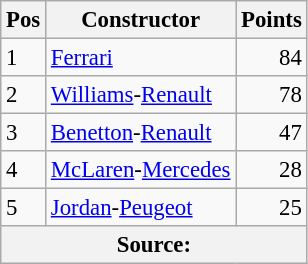<table class="wikitable" style="font-size: 95%;">
<tr>
<th>Pos</th>
<th>Constructor</th>
<th>Points</th>
</tr>
<tr>
<td>1</td>
<td> <a href='#'>Ferrari</a></td>
<td align="right">84</td>
</tr>
<tr>
<td>2</td>
<td> <a href='#'>Williams</a>-<a href='#'>Renault</a></td>
<td align="right">78</td>
</tr>
<tr>
<td>3</td>
<td> <a href='#'>Benetton</a>-<a href='#'>Renault</a></td>
<td align="right">47</td>
</tr>
<tr>
<td>4</td>
<td> <a href='#'>McLaren</a>-<a href='#'>Mercedes</a></td>
<td align="right">28</td>
</tr>
<tr>
<td>5</td>
<td> <a href='#'>Jordan</a>-<a href='#'>Peugeot</a></td>
<td align="right">25</td>
</tr>
<tr>
<th colspan=4>Source:</th>
</tr>
</table>
